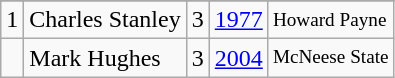<table class="wikitable">
<tr>
</tr>
<tr>
<td>1</td>
<td>Charles Stanley</td>
<td>3</td>
<td><a href='#'>1977</a></td>
<td style="font-size:80%;">Howard Payne</td>
</tr>
<tr>
<td></td>
<td>Mark Hughes</td>
<td>3</td>
<td><a href='#'>2004</a></td>
<td style="font-size:80%;">McNeese State</td>
</tr>
</table>
